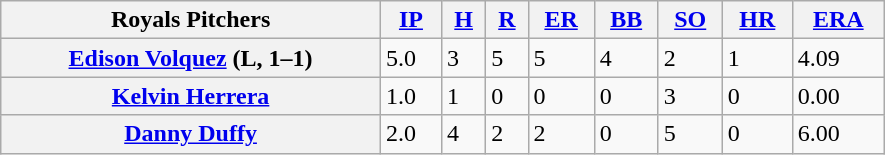<table class="wikitable" style=width:590px;>
<tr>
<th>Royals Pitchers</th>
<th><a href='#'>IP</a></th>
<th><a href='#'>H</a></th>
<th><a href='#'>R</a></th>
<th><a href='#'>ER</a></th>
<th><a href='#'>BB</a></th>
<th><a href='#'>SO</a></th>
<th><a href='#'>HR</a></th>
<th><a href='#'>ERA</a></th>
</tr>
<tr>
<th><a href='#'>Edison Volquez</a> (L, 1–1)</th>
<td>5.0</td>
<td>3</td>
<td>5</td>
<td>5</td>
<td>4</td>
<td>2</td>
<td>1</td>
<td>4.09</td>
</tr>
<tr>
<th><a href='#'>Kelvin Herrera</a></th>
<td>1.0</td>
<td>1</td>
<td>0</td>
<td>0</td>
<td>0</td>
<td>3</td>
<td>0</td>
<td>0.00</td>
</tr>
<tr>
<th><a href='#'>Danny Duffy</a></th>
<td>2.0</td>
<td>4</td>
<td>2</td>
<td>2</td>
<td>0</td>
<td>5</td>
<td>0</td>
<td>6.00</td>
</tr>
</table>
